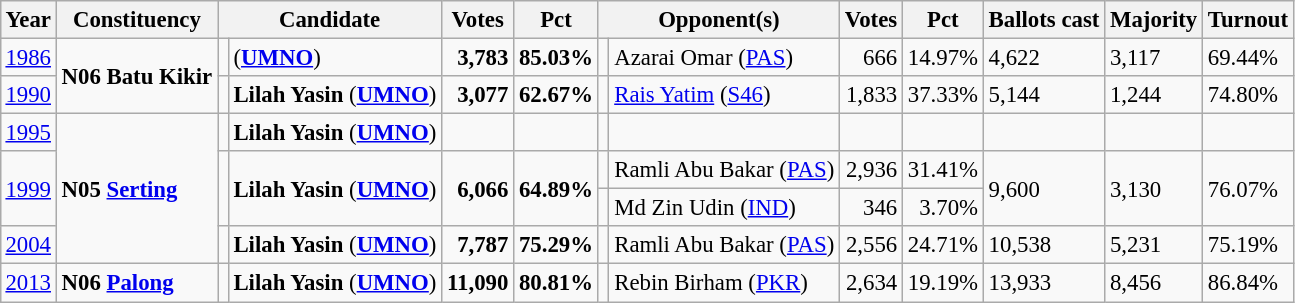<table class="wikitable" style="margin:0.5em ; font-size:95%">
<tr>
<th>Year</th>
<th>Constituency</th>
<th colspan=2>Candidate</th>
<th>Votes</th>
<th>Pct</th>
<th colspan=2>Opponent(s)</th>
<th>Votes</th>
<th>Pct</th>
<th>Ballots cast</th>
<th>Majority</th>
<th>Turnout</th>
</tr>
<tr>
<td><a href='#'>1986</a></td>
<td rowspan=2><strong>N06 Batu Kikir</strong></td>
<td></td>
<td> (<a href='#'><strong>UMNO</strong></a>)</td>
<td align=right><strong>3,783</strong></td>
<td><strong>85.03%</strong></td>
<td></td>
<td>Azarai Omar (<a href='#'>PAS</a>)</td>
<td align=right>666</td>
<td>14.97%</td>
<td>4,622</td>
<td>3,117</td>
<td>69.44%</td>
</tr>
<tr>
<td><a href='#'>1990</a></td>
<td></td>
<td><strong>Lilah Yasin</strong> (<a href='#'><strong>UMNO</strong></a>)</td>
<td align=right><strong>3,077</strong></td>
<td><strong>62.67%</strong></td>
<td></td>
<td><a href='#'>Rais Yatim</a> (<a href='#'>S46</a>)</td>
<td align=right>1,833</td>
<td>37.33%</td>
<td>5,144</td>
<td>1,244</td>
<td>74.80%</td>
</tr>
<tr>
<td><a href='#'>1995</a></td>
<td rowspan=4><strong>N05 <a href='#'>Serting</a></strong></td>
<td></td>
<td><strong>Lilah Yasin</strong> (<a href='#'><strong>UMNO</strong></a>)</td>
<td align=right></td>
<td></td>
<td></td>
<td></td>
<td></td>
<td></td>
<td></td>
<td></td>
<td></td>
</tr>
<tr>
<td rowspan=2><a href='#'>1999</a></td>
<td rowspan=2 ></td>
<td rowspan=2><strong>Lilah Yasin</strong> (<a href='#'><strong>UMNO</strong></a>)</td>
<td rowspan=2 align=right><strong>6,066</strong></td>
<td rowspan=2><strong>64.89%</strong></td>
<td></td>
<td>Ramli Abu Bakar (<a href='#'>PAS</a>)</td>
<td align=right>2,936</td>
<td>31.41%</td>
<td rowspan=2>9,600</td>
<td rowspan=2>3,130</td>
<td rowspan=2>76.07%</td>
</tr>
<tr>
<td></td>
<td>Md Zin Udin (<a href='#'>IND</a>)</td>
<td align=right>346</td>
<td align=right>3.70%</td>
</tr>
<tr>
<td><a href='#'>2004</a></td>
<td></td>
<td><strong>Lilah Yasin</strong> (<a href='#'><strong>UMNO</strong></a>)</td>
<td align=right><strong>7,787</strong></td>
<td><strong>75.29%</strong></td>
<td></td>
<td>Ramli Abu Bakar (<a href='#'>PAS</a>)</td>
<td align=right>2,556</td>
<td>24.71%</td>
<td>10,538</td>
<td>5,231</td>
<td>75.19%</td>
</tr>
<tr>
<td><a href='#'>2013</a></td>
<td><strong>N06 <a href='#'>Palong</a></strong></td>
<td></td>
<td><strong>Lilah Yasin</strong> (<a href='#'><strong>UMNO</strong></a>)</td>
<td align=right><strong>11,090</strong></td>
<td><strong>80.81%</strong></td>
<td></td>
<td>Rebin Birham (<a href='#'>PKR</a>)</td>
<td align=right>2,634</td>
<td>19.19%</td>
<td>13,933</td>
<td>8,456</td>
<td>86.84%</td>
</tr>
</table>
